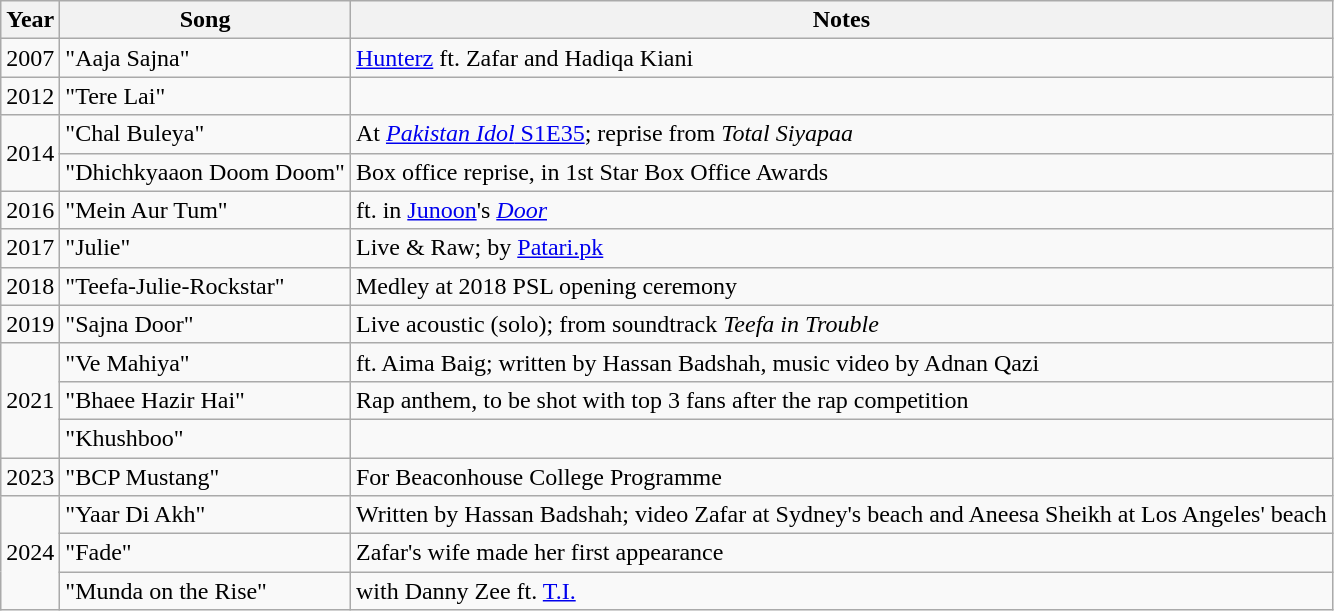<table class="wikitable">
<tr>
<th>Year</th>
<th>Song</th>
<th>Notes</th>
</tr>
<tr>
<td>2007</td>
<td>"Aaja Sajna"</td>
<td><a href='#'>Hunterz</a> ft. Zafar and Hadiqa Kiani</td>
</tr>
<tr>
<td>2012</td>
<td>"Tere Lai"</td>
<td></td>
</tr>
<tr>
<td rowspan=2>2014</td>
<td>"Chal Buleya"</td>
<td>At <a href='#'><em>Pakistan Idol</em> S1E35</a>; reprise from <em>Total Siyapaa</em></td>
</tr>
<tr>
<td>"Dhichkyaaon Doom Doom"</td>
<td>Box office reprise, in 1st Star Box Office Awards</td>
</tr>
<tr>
<td>2016</td>
<td>"Mein Aur Tum"</td>
<td>ft. in <a href='#'>Junoon</a>'s <em><a href='#'>Door</a></em></td>
</tr>
<tr>
<td>2017</td>
<td>"Julie"</td>
<td>Live & Raw; by <a href='#'>Patari.pk</a></td>
</tr>
<tr>
<td>2018</td>
<td>"Teefa-Julie-Rockstar"</td>
<td>Medley at 2018 PSL opening ceremony</td>
</tr>
<tr>
<td>2019</td>
<td>"Sajna Door"</td>
<td>Live acoustic (solo); from soundtrack <em>Teefa in Trouble</em></td>
</tr>
<tr>
<td rowspan=3>2021</td>
<td>"Ve Mahiya"</td>
<td>ft. Aima Baig; written by Hassan Badshah, music video by Adnan Qazi</td>
</tr>
<tr>
<td>"Bhaee Hazir Hai" </td>
<td>Rap anthem, to be shot with top 3 fans after the rap competition</td>
</tr>
<tr>
<td>"Khushboo"</td>
<td></td>
</tr>
<tr>
<td>2023</td>
<td>"BCP Mustang"</td>
<td>For Beaconhouse College Programme</td>
</tr>
<tr>
<td rowspan=3>2024</td>
<td>"Yaar Di Akh"</td>
<td>Written by Hassan Badshah; video Zafar at Sydney's beach and Aneesa Sheikh at Los Angeles' beach</td>
</tr>
<tr>
<td>"Fade"</td>
<td>Zafar's wife made her first appearance</td>
</tr>
<tr>
<td>"Munda on the Rise"</td>
<td>with Danny Zee ft. <a href='#'>T.I.</a></td>
</tr>
</table>
